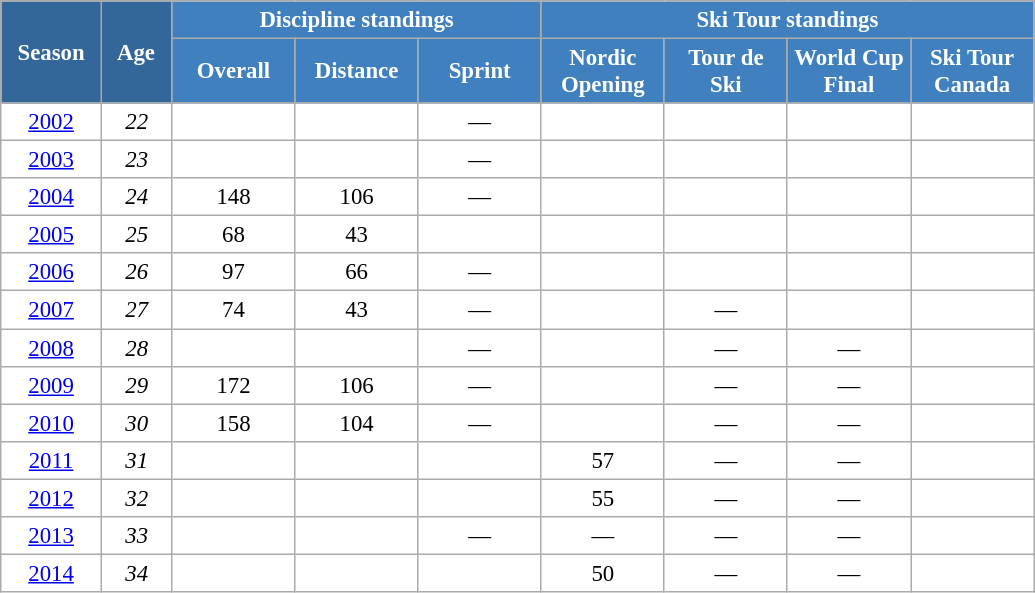<table class="wikitable" style="font-size:95%; text-align:center; border:grey solid 1px; border-collapse:collapse; background:#ffffff;">
<tr>
<th style="background-color:#369; color:white; width:60px;" rowspan="2"> Season </th>
<th style="background-color:#369; color:white; width:40px;" rowspan="2"> Age </th>
<th style="background-color:#4180be; color:white;" colspan="3">Discipline standings</th>
<th style="background-color:#4180be; color:white;" colspan="4">Ski Tour standings</th>
</tr>
<tr>
<th style="background-color:#4180be; color:white; width:75px;">Overall</th>
<th style="background-color:#4180be; color:white; width:75px;">Distance</th>
<th style="background-color:#4180be; color:white; width:75px;">Sprint</th>
<th style="background-color:#4180be; color:white; width:75px;">Nordic<br>Opening</th>
<th style="background-color:#4180be; color:white; width:75px;">Tour de<br>Ski</th>
<th style="background-color:#4180be; color:white; width:75px;">World Cup<br>Final</th>
<th style="background-color:#4180be; color:white; width:75px;">Ski Tour<br>Canada</th>
</tr>
<tr>
<td><a href='#'>2002</a></td>
<td><em>22</em></td>
<td></td>
<td></td>
<td>—</td>
<td></td>
<td></td>
<td></td>
<td></td>
</tr>
<tr>
<td><a href='#'>2003</a></td>
<td><em>23</em></td>
<td></td>
<td></td>
<td>—</td>
<td></td>
<td></td>
<td></td>
<td></td>
</tr>
<tr>
<td><a href='#'>2004</a></td>
<td><em>24</em></td>
<td>148</td>
<td>106</td>
<td>—</td>
<td></td>
<td></td>
<td></td>
<td></td>
</tr>
<tr>
<td><a href='#'>2005</a></td>
<td><em>25</em></td>
<td>68</td>
<td>43</td>
<td></td>
<td></td>
<td></td>
<td></td>
<td></td>
</tr>
<tr>
<td><a href='#'>2006</a></td>
<td><em>26</em></td>
<td>97</td>
<td>66</td>
<td>—</td>
<td></td>
<td></td>
<td></td>
<td></td>
</tr>
<tr>
<td><a href='#'>2007</a></td>
<td><em>27</em></td>
<td>74</td>
<td>43</td>
<td>—</td>
<td></td>
<td>—</td>
<td></td>
<td></td>
</tr>
<tr>
<td><a href='#'>2008</a></td>
<td><em>28</em></td>
<td></td>
<td></td>
<td>—</td>
<td></td>
<td>—</td>
<td>—</td>
<td></td>
</tr>
<tr>
<td><a href='#'>2009</a></td>
<td><em>29</em></td>
<td>172</td>
<td>106</td>
<td>—</td>
<td></td>
<td>—</td>
<td>—</td>
<td></td>
</tr>
<tr>
<td><a href='#'>2010</a></td>
<td><em>30</em></td>
<td>158</td>
<td>104</td>
<td>—</td>
<td></td>
<td>—</td>
<td>—</td>
<td></td>
</tr>
<tr>
<td><a href='#'>2011</a></td>
<td><em>31</em></td>
<td></td>
<td></td>
<td></td>
<td>57</td>
<td>—</td>
<td>—</td>
<td></td>
</tr>
<tr>
<td><a href='#'>2012</a></td>
<td><em>32</em></td>
<td></td>
<td></td>
<td></td>
<td>55</td>
<td>—</td>
<td>—</td>
<td></td>
</tr>
<tr>
<td><a href='#'>2013</a></td>
<td><em>33</em></td>
<td></td>
<td></td>
<td>—</td>
<td>—</td>
<td>—</td>
<td>—</td>
<td></td>
</tr>
<tr>
<td><a href='#'>2014</a></td>
<td><em>34</em></td>
<td></td>
<td></td>
<td></td>
<td>50</td>
<td>—</td>
<td>—</td>
<td></td>
</tr>
</table>
